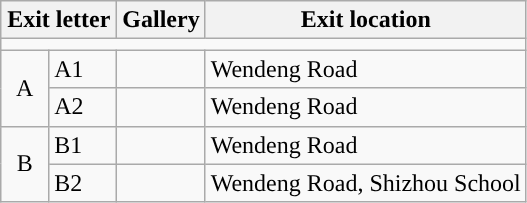<table class="wikitable">
<tr>
<th colspan=2 style="width:70px">Exit letter</th>
<th>Gallery</th>
<th>Exit location</th>
</tr>
<tr style="background:#">
<td colspan="4"></td>
</tr>
<tr>
<td rowspan=2 align=center>A</td>
<td>A1</td>
<td></td>
<td>Wendeng Road</td>
</tr>
<tr>
<td>A2</td>
<td></td>
<td>Wendeng Road</td>
</tr>
<tr>
<td rowspan=2 align=center>B</td>
<td>B1</td>
<td></td>
<td>Wendeng Road</td>
</tr>
<tr>
<td>B2</td>
<td></td>
<td>Wendeng Road, Shizhou School</td>
</tr>
</table>
